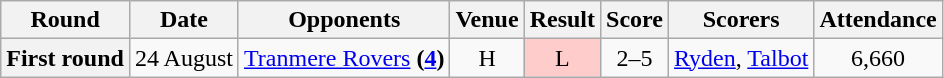<table class="wikitable" style="text-align:center">
<tr>
<th>Round</th>
<th>Date</th>
<th>Opponents</th>
<th>Venue</th>
<th>Result</th>
<th>Score</th>
<th>Scorers</th>
<th>Attendance</th>
</tr>
<tr>
<th>First round</th>
<td>24 August</td>
<td><a href='#'>Tranmere Rovers</a> <strong>(<a href='#'>4</a>)</strong></td>
<td>H</td>
<td style="background-color:#FFCCCC">L</td>
<td>2–5</td>
<td align="left"><a href='#'>Ryden</a>, <a href='#'>Talbot</a></td>
<td>6,660</td>
</tr>
</table>
